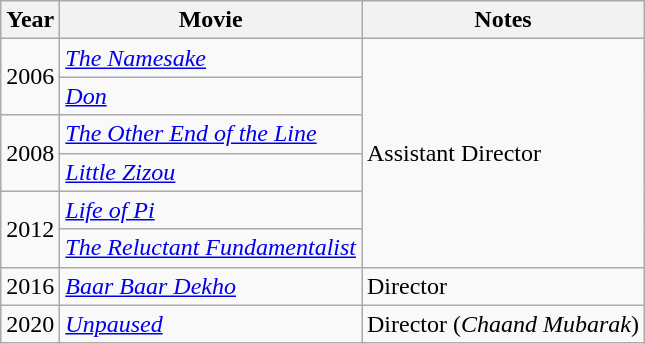<table class="wikitable sortable">
<tr>
<th scope="col">Year</th>
<th scope="col">Movie</th>
<th scope="col">Notes</th>
</tr>
<tr>
<td rowspan="2">2006</td>
<td><em><a href='#'>The Namesake</a></em></td>
<td rowspan="6">Assistant Director</td>
</tr>
<tr>
<td><em><a href='#'>Don</a></em></td>
</tr>
<tr>
<td rowspan="2">2008</td>
<td><em><a href='#'>The Other End of the Line</a></em></td>
</tr>
<tr>
<td><em><a href='#'>Little Zizou</a></em></td>
</tr>
<tr>
<td rowspan="2">2012</td>
<td><em><a href='#'>Life of Pi</a></em></td>
</tr>
<tr>
<td><em><a href='#'>The Reluctant Fundamentalist</a></em></td>
</tr>
<tr>
<td>2016</td>
<td><em><a href='#'>Baar Baar Dekho</a></em></td>
<td>Director</td>
</tr>
<tr>
<td>2020</td>
<td><em><a href='#'>Unpaused</a></em></td>
<td>Director (<em>Chaand Mubarak</em>)</td>
</tr>
</table>
